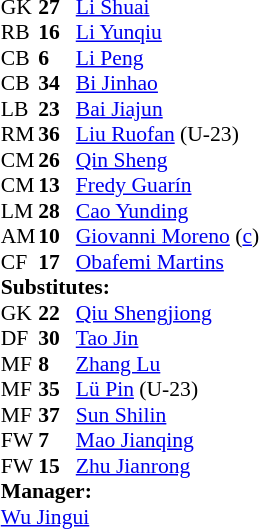<table cellspacing="0" cellpadding="0" style="font-size:90%; margin:auto">
<tr>
<th width="25"></th>
<th width="25"></th>
</tr>
<tr>
<td>GK</td>
<td><strong>27</strong></td>
<td> <a href='#'>Li Shuai</a></td>
</tr>
<tr>
<td>RB</td>
<td><strong>16</strong></td>
<td> <a href='#'>Li Yunqiu</a></td>
</tr>
<tr>
<td>CB</td>
<td><strong>6</strong></td>
<td> <a href='#'>Li Peng</a></td>
</tr>
<tr>
<td>CB</td>
<td><strong>34</strong></td>
<td> <a href='#'>Bi Jinhao</a></td>
</tr>
<tr>
<td>LB</td>
<td><strong>23</strong></td>
<td> <a href='#'>Bai Jiajun</a></td>
<td></td>
</tr>
<tr>
<td>RM</td>
<td><strong>36</strong></td>
<td> <a href='#'>Liu Ruofan</a> (U-23)</td>
<td></td>
<td></td>
</tr>
<tr>
<td>CM</td>
<td><strong>26</strong></td>
<td> <a href='#'>Qin Sheng</a></td>
<td></td>
</tr>
<tr>
<td>CM</td>
<td><strong>13</strong></td>
<td> <a href='#'>Fredy Guarín</a></td>
</tr>
<tr>
<td>LM</td>
<td><strong>28</strong></td>
<td> <a href='#'>Cao Yunding</a></td>
<td></td>
<td></td>
</tr>
<tr>
<td>AM</td>
<td><strong>10</strong></td>
<td> <a href='#'>Giovanni Moreno</a> (<a href='#'>c</a>)</td>
</tr>
<tr>
<td>CF</td>
<td><strong>17</strong></td>
<td> <a href='#'>Obafemi Martins</a></td>
<td></td>
<td></td>
</tr>
<tr>
<td colspan=3><strong>Substitutes:</strong></td>
</tr>
<tr>
<td>GK</td>
<td><strong>22</strong></td>
<td> <a href='#'>Qiu Shengjiong</a></td>
</tr>
<tr>
<td>DF</td>
<td><strong>30</strong></td>
<td> <a href='#'>Tao Jin</a></td>
</tr>
<tr>
<td>MF</td>
<td><strong>8</strong></td>
<td> <a href='#'>Zhang Lu</a></td>
<td></td>
<td></td>
</tr>
<tr>
<td>MF</td>
<td><strong>35</strong></td>
<td> <a href='#'>Lü Pin</a> (U-23)</td>
</tr>
<tr>
<td>MF</td>
<td><strong>37</strong></td>
<td> <a href='#'>Sun Shilin</a></td>
<td></td>
<td></td>
</tr>
<tr>
<td>FW</td>
<td><strong>7</strong></td>
<td> <a href='#'>Mao Jianqing</a></td>
<td></td>
<td></td>
</tr>
<tr>
<td>FW</td>
<td><strong>15</strong></td>
<td> <a href='#'>Zhu Jianrong</a></td>
</tr>
<tr>
<td colspan=3><strong>Manager:</strong></td>
</tr>
<tr>
<td colspan=3> <a href='#'>Wu Jingui</a></td>
</tr>
</table>
